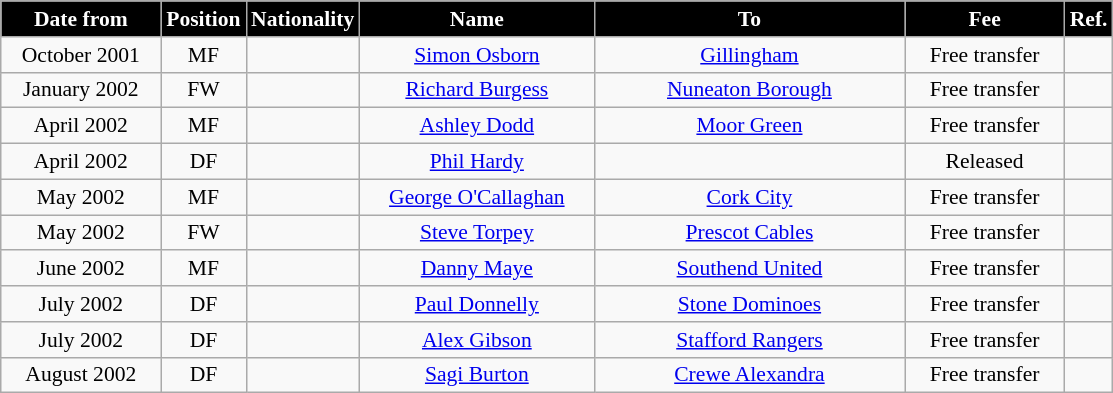<table class="wikitable" style="text-align:center; font-size:90%; ">
<tr>
<th style="background:#000000; color:white; width:100px;">Date from</th>
<th style="background:#000000; color:white; width:50px;">Position</th>
<th style="background:#000000; color:white; width:50px;">Nationality</th>
<th style="background:#000000; color:white; width:150px;">Name</th>
<th style="background:#000000; color:white; width:200px;">To</th>
<th style="background:#000000; color:white; width:100px;">Fee</th>
<th style="background:#000000; color:white; width:25px;">Ref.</th>
</tr>
<tr>
<td>October 2001</td>
<td>MF</td>
<td></td>
<td><a href='#'>Simon Osborn</a></td>
<td><a href='#'>Gillingham</a></td>
<td>Free transfer</td>
<td></td>
</tr>
<tr>
<td>January 2002</td>
<td>FW</td>
<td></td>
<td><a href='#'>Richard Burgess</a></td>
<td><a href='#'>Nuneaton Borough</a></td>
<td>Free transfer</td>
<td></td>
</tr>
<tr>
<td>April 2002</td>
<td>MF</td>
<td></td>
<td><a href='#'>Ashley Dodd</a></td>
<td><a href='#'>Moor Green</a></td>
<td>Free transfer</td>
<td></td>
</tr>
<tr>
<td>April 2002</td>
<td>DF</td>
<td></td>
<td><a href='#'>Phil Hardy</a></td>
<td></td>
<td>Released</td>
<td></td>
</tr>
<tr>
<td>May 2002</td>
<td>MF</td>
<td></td>
<td><a href='#'>George O'Callaghan</a></td>
<td> <a href='#'>Cork City</a></td>
<td>Free transfer</td>
<td></td>
</tr>
<tr>
<td>May 2002</td>
<td>FW</td>
<td></td>
<td><a href='#'>Steve Torpey</a></td>
<td><a href='#'>Prescot Cables</a></td>
<td>Free transfer</td>
<td></td>
</tr>
<tr>
<td>June 2002</td>
<td>MF</td>
<td></td>
<td><a href='#'>Danny Maye</a></td>
<td><a href='#'>Southend United</a></td>
<td>Free transfer</td>
<td></td>
</tr>
<tr>
<td>July 2002</td>
<td>DF</td>
<td></td>
<td><a href='#'>Paul Donnelly</a></td>
<td><a href='#'>Stone Dominoes</a></td>
<td>Free transfer</td>
<td></td>
</tr>
<tr>
<td>July 2002</td>
<td>DF</td>
<td></td>
<td><a href='#'>Alex Gibson</a></td>
<td><a href='#'>Stafford Rangers</a></td>
<td>Free transfer</td>
<td></td>
</tr>
<tr>
<td>August 2002</td>
<td>DF</td>
<td></td>
<td><a href='#'>Sagi Burton</a></td>
<td><a href='#'>Crewe Alexandra</a></td>
<td>Free transfer</td>
<td></td>
</tr>
</table>
